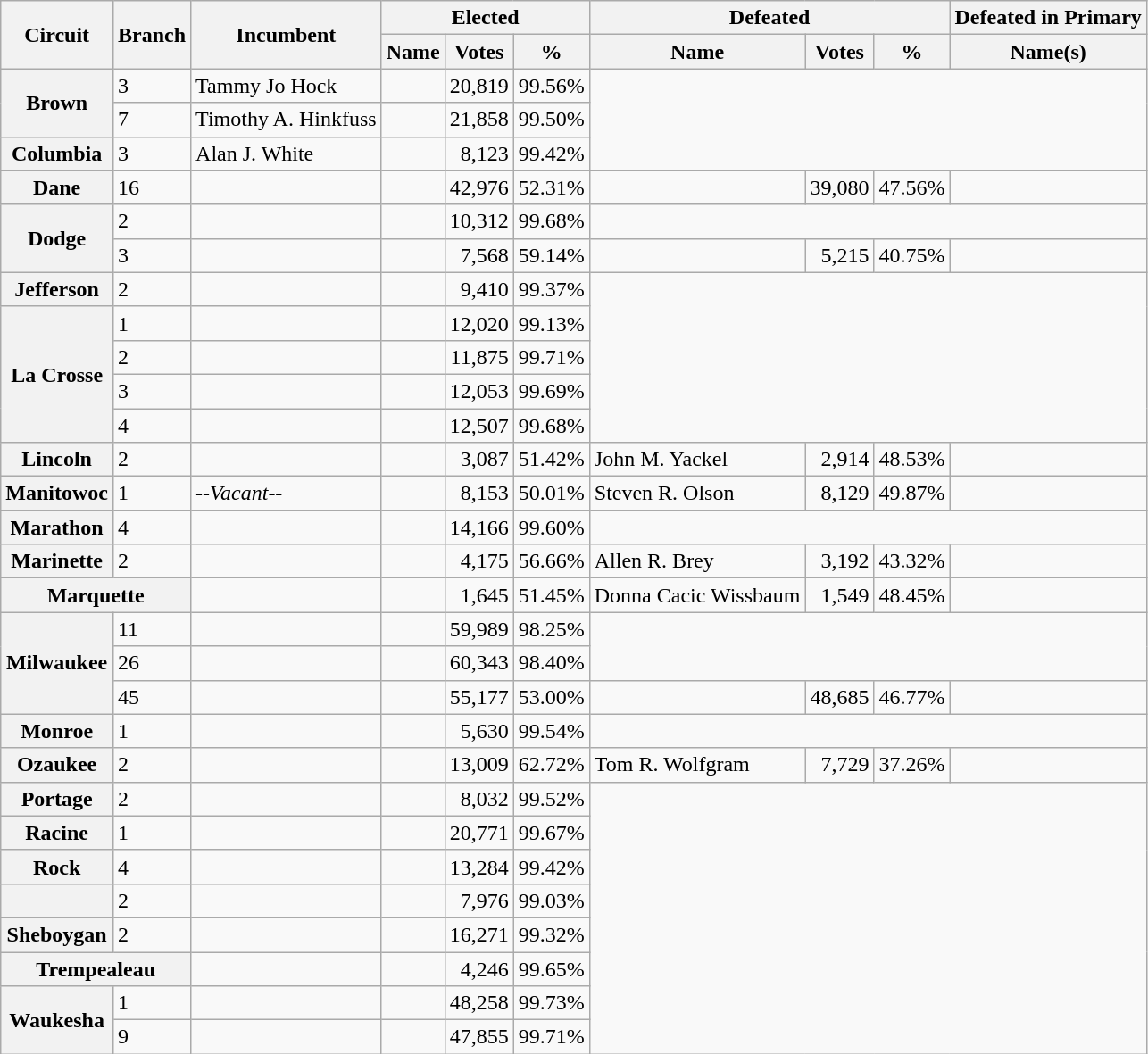<table class="wikitable">
<tr>
<th rowspan="2">Circuit</th>
<th rowspan="2">Branch</th>
<th rowspan="2">Incumbent</th>
<th colspan="3">Elected</th>
<th colspan="3">Defeated</th>
<th>Defeated in Primary</th>
</tr>
<tr>
<th>Name</th>
<th>Votes</th>
<th>%</th>
<th>Name</th>
<th>Votes</th>
<th>%</th>
<th>Name(s)</th>
</tr>
<tr>
<th rowspan="2">Brown</th>
<td>3</td>
<td>Tammy Jo Hock</td>
<td><strong></strong></td>
<td align="right">20,819</td>
<td align="right">99.56%</td>
<td colspan="4" rowspan="3"></td>
</tr>
<tr>
<td>7</td>
<td>Timothy A. Hinkfuss</td>
<td><strong></strong></td>
<td align="right">21,858</td>
<td align="right">99.50%</td>
</tr>
<tr>
<th>Columbia</th>
<td>3</td>
<td>Alan J. White</td>
<td><strong></strong></td>
<td align="right">8,123</td>
<td align="right">99.42%</td>
</tr>
<tr>
<th>Dane</th>
<td>16</td>
<td></td>
<td><strong></strong></td>
<td align="right">42,976</td>
<td align="right">52.31%</td>
<td></td>
<td align="right">39,080</td>
<td align="right">47.56%</td>
<td></td>
</tr>
<tr>
<th rowspan="2">Dodge</th>
<td>2</td>
<td></td>
<td><strong></strong></td>
<td align="right">10,312</td>
<td align="right">99.68%</td>
<td colspan="4"></td>
</tr>
<tr>
<td>3</td>
<td></td>
<td><strong></strong></td>
<td align="right">7,568</td>
<td align="right">59.14%</td>
<td></td>
<td align="right">5,215</td>
<td align="right">40.75%</td>
<td></td>
</tr>
<tr>
<th>Jefferson</th>
<td>2</td>
<td></td>
<td><strong></strong></td>
<td align="right">9,410</td>
<td align="right">99.37%</td>
<td colspan="4" rowspan="5"></td>
</tr>
<tr>
<th rowspan="4">La Crosse</th>
<td>1</td>
<td></td>
<td><strong></strong></td>
<td align="right">12,020</td>
<td align="right">99.13%</td>
</tr>
<tr>
<td>2</td>
<td></td>
<td><strong></strong></td>
<td align="right">11,875</td>
<td align="right">99.71%</td>
</tr>
<tr>
<td>3</td>
<td></td>
<td><strong></strong></td>
<td align="right">12,053</td>
<td align="right">99.69%</td>
</tr>
<tr>
<td>4</td>
<td></td>
<td><strong></strong></td>
<td align="right">12,507</td>
<td align="right">99.68%</td>
</tr>
<tr>
<th>Lincoln</th>
<td>2</td>
<td></td>
<td><strong></strong></td>
<td align="right">3,087</td>
<td align="right">51.42%</td>
<td>John M. Yackel</td>
<td align="right">2,914</td>
<td align="right">48.53%</td>
<td></td>
</tr>
<tr>
<th>Manitowoc</th>
<td>1</td>
<td><em>--Vacant--</em></td>
<td><strong></strong></td>
<td align="right">8,153</td>
<td align="right">50.01%</td>
<td>Steven R. Olson</td>
<td align="right">8,129</td>
<td align="right">49.87%</td>
<td><br></td>
</tr>
<tr>
<th>Marathon</th>
<td>4</td>
<td></td>
<td><strong></strong></td>
<td align="right">14,166</td>
<td align="right">99.60%</td>
<td colspan="4"></td>
</tr>
<tr>
<th>Marinette</th>
<td>2</td>
<td></td>
<td><strong></strong></td>
<td align="right">4,175</td>
<td align="right">56.66%</td>
<td>Allen R. Brey</td>
<td align="right">3,192</td>
<td align="right">43.32%</td>
<td></td>
</tr>
<tr>
<th colspan="2">Marquette</th>
<td></td>
<td><strong></strong></td>
<td align="right">1,645</td>
<td align="right">51.45%</td>
<td>Donna Cacic Wissbaum</td>
<td align="right">1,549</td>
<td align="right">48.45%</td>
<td></td>
</tr>
<tr>
<th rowspan="3">Milwaukee</th>
<td>11</td>
<td></td>
<td><strong></strong></td>
<td align="right">59,989</td>
<td align="right">98.25%</td>
<td colspan="4" rowspan="2"></td>
</tr>
<tr>
<td>26</td>
<td></td>
<td><strong></strong></td>
<td align="right">60,343</td>
<td align="right">98.40%</td>
</tr>
<tr>
<td>45</td>
<td></td>
<td><strong></strong></td>
<td align="right">55,177</td>
<td align="right">53.00%</td>
<td></td>
<td align="right">48,685</td>
<td align="right">46.77%</td>
<td></td>
</tr>
<tr>
<th>Monroe</th>
<td>1</td>
<td></td>
<td><strong></strong></td>
<td align="right">5,630</td>
<td align="right">99.54%</td>
<td colspan="4"></td>
</tr>
<tr>
<th>Ozaukee</th>
<td>2</td>
<td></td>
<td><strong></strong></td>
<td align="right">13,009</td>
<td align="right">62.72%</td>
<td>Tom R. Wolfgram</td>
<td align="right">7,729</td>
<td align="right">37.26%</td>
<td></td>
</tr>
<tr>
<th>Portage</th>
<td>2</td>
<td></td>
<td><strong></strong></td>
<td align="right">8,032</td>
<td align="right">99.52%</td>
<td colspan="4" rowspan="8"></td>
</tr>
<tr>
<th>Racine</th>
<td>1</td>
<td></td>
<td><strong></strong></td>
<td align="right">20,771</td>
<td align="right">99.67%</td>
</tr>
<tr>
<th>Rock</th>
<td>4</td>
<td></td>
<td><strong></strong></td>
<td align="right">13,284</td>
<td align="right">99.42%</td>
</tr>
<tr>
<th></th>
<td>2</td>
<td></td>
<td><strong></strong></td>
<td align="right">7,976</td>
<td align="right">99.03%</td>
</tr>
<tr>
<th>Sheboygan</th>
<td>2</td>
<td></td>
<td><strong></strong></td>
<td align="right">16,271</td>
<td align="right">99.32%</td>
</tr>
<tr>
<th colspan="2">Trempealeau</th>
<td></td>
<td><strong></strong></td>
<td align="right">4,246</td>
<td align="right">99.65%</td>
</tr>
<tr>
<th rowspan="2">Waukesha</th>
<td>1</td>
<td></td>
<td><strong></strong></td>
<td align="right">48,258</td>
<td align="right">99.73%</td>
</tr>
<tr>
<td>9</td>
<td></td>
<td><strong></strong></td>
<td align="right">47,855</td>
<td align="right">99.71%</td>
</tr>
</table>
